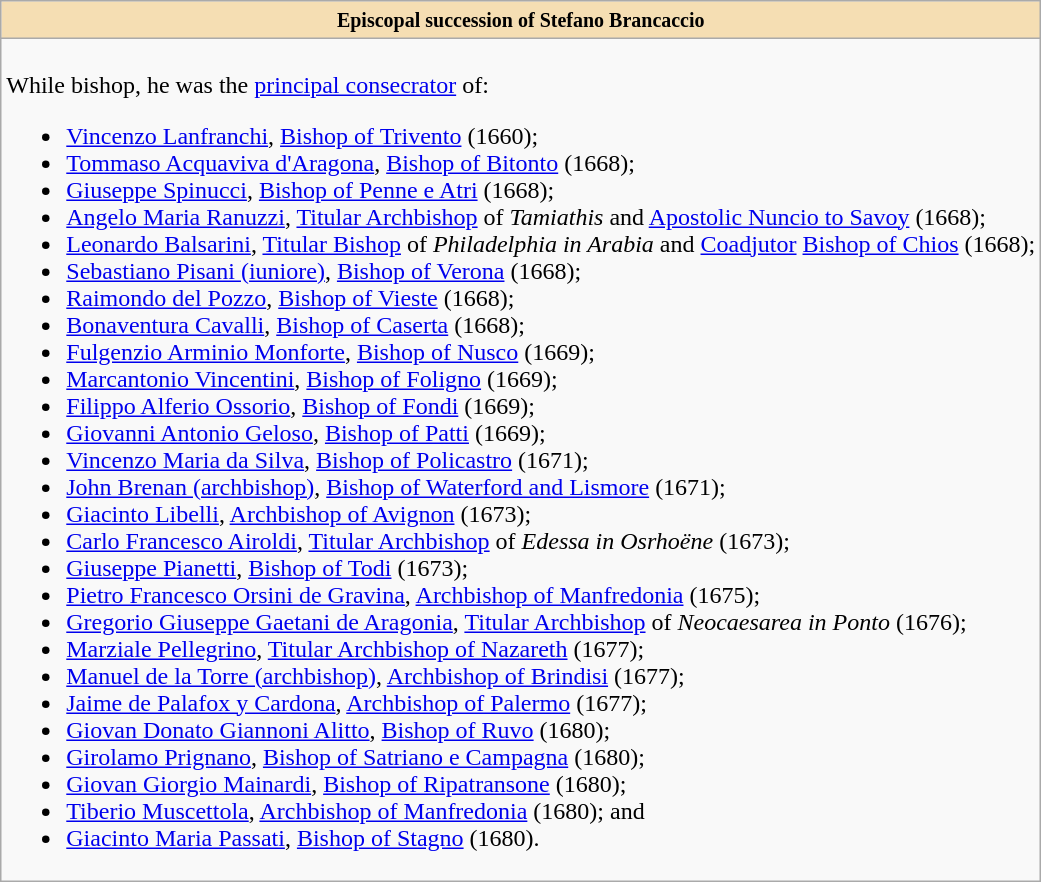<table role="presentation" class="wikitable mw-collapsible mw-collapsed"|>
<tr>
<th style="background:#F5DEB3"><small>Episcopal succession of Stefano Brancaccio</small></th>
</tr>
<tr>
<td><br>While bishop, he was the <a href='#'>principal consecrator</a> of:<ul><li><a href='#'>Vincenzo Lanfranchi</a>, <a href='#'>Bishop of Trivento</a> (1660);</li><li><a href='#'>Tommaso Acquaviva d'Aragona</a>, <a href='#'>Bishop of Bitonto</a> (1668);</li><li><a href='#'>Giuseppe Spinucci</a>, <a href='#'>Bishop of Penne e Atri</a> (1668);</li><li><a href='#'>Angelo Maria Ranuzzi</a>, <a href='#'>Titular Archbishop</a> of <em>Tamiathis</em> and <a href='#'>Apostolic Nuncio to Savoy</a> (1668);</li><li><a href='#'>Leonardo Balsarini</a>, <a href='#'>Titular Bishop</a> of <em>Philadelphia in Arabia</em> and <a href='#'>Coadjutor</a> <a href='#'>Bishop of Chios</a> (1668);</li><li><a href='#'>Sebastiano Pisani (iuniore)</a>, <a href='#'>Bishop of Verona</a> (1668);</li><li><a href='#'>Raimondo del Pozzo</a>, <a href='#'>Bishop of Vieste</a> (1668);</li><li><a href='#'>Bonaventura Cavalli</a>, <a href='#'>Bishop of Caserta</a> (1668);</li><li><a href='#'>Fulgenzio Arminio Monforte</a>, <a href='#'>Bishop of Nusco</a> (1669);</li><li><a href='#'>Marcantonio Vincentini</a>, <a href='#'>Bishop of Foligno</a> (1669);</li><li><a href='#'>Filippo Alferio Ossorio</a>, <a href='#'>Bishop of Fondi</a> (1669);</li><li><a href='#'>Giovanni Antonio Geloso</a>, <a href='#'>Bishop of Patti</a> (1669);</li><li><a href='#'>Vincenzo Maria da Silva</a>, <a href='#'>Bishop of Policastro</a> (1671);</li><li><a href='#'>John Brenan (archbishop)</a>, <a href='#'>Bishop of Waterford and Lismore</a> (1671);</li><li><a href='#'>Giacinto Libelli</a>, <a href='#'>Archbishop of Avignon</a> (1673);</li><li><a href='#'>Carlo Francesco Airoldi</a>, <a href='#'>Titular Archbishop</a> of <em>Edessa in Osrhoëne</em> (1673);</li><li><a href='#'>Giuseppe Pianetti</a>, <a href='#'>Bishop of Todi</a> (1673);</li><li><a href='#'>Pietro Francesco Orsini de Gravina</a>, <a href='#'>Archbishop of Manfredonia</a> (1675);</li><li><a href='#'>Gregorio Giuseppe Gaetani de Aragonia</a>, <a href='#'>Titular Archbishop</a> of <em>Neocaesarea in Ponto</em> (1676);</li><li><a href='#'>Marziale Pellegrino</a>, <a href='#'>Titular Archbishop of Nazareth</a> (1677);</li><li><a href='#'>Manuel de la Torre (archbishop)</a>, <a href='#'>Archbishop of Brindisi</a> (1677);</li><li><a href='#'>Jaime de Palafox y Cardona</a>, <a href='#'>Archbishop of Palermo</a> (1677);</li><li><a href='#'>Giovan Donato Giannoni Alitto</a>, <a href='#'>Bishop of Ruvo</a> (1680);</li><li><a href='#'>Girolamo Prignano</a>, <a href='#'>Bishop of Satriano e Campagna</a> (1680);</li><li><a href='#'>Giovan Giorgio Mainardi</a>, <a href='#'>Bishop of Ripatransone</a> (1680);</li><li><a href='#'>Tiberio Muscettola</a>, <a href='#'>Archbishop of Manfredonia</a> (1680); and</li><li><a href='#'>Giacinto Maria Passati</a>, <a href='#'>Bishop of Stagno</a> (1680).</li></ul></td>
</tr>
</table>
